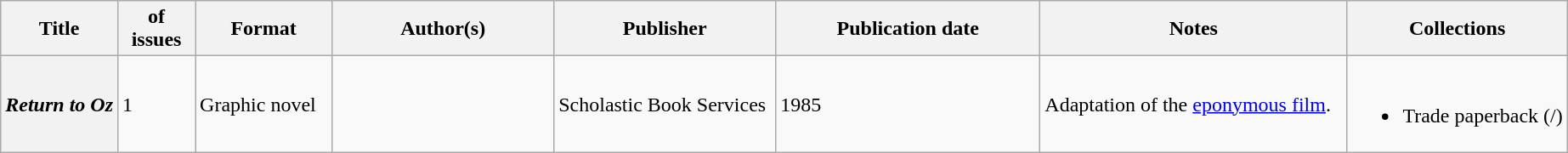<table class="wikitable">
<tr>
<th>Title</th>
<th style="width:40pt"> of issues</th>
<th style="width:75pt">Format</th>
<th style="width:125pt">Author(s)</th>
<th style="width:125pt">Publisher</th>
<th style="width:150pt">Publication date</th>
<th style="width:175pt">Notes</th>
<th>Collections</th>
</tr>
<tr>
<th><em>Return to Oz</em></th>
<td>1</td>
<td>Graphic novel</td>
<td></td>
<td>Scholastic Book Services</td>
<td>1985</td>
<td>Adaptation of the <a href='#'>eponymous film</a>.</td>
<td><br><ul><li>Trade paperback (/)</li></ul></td>
</tr>
</table>
